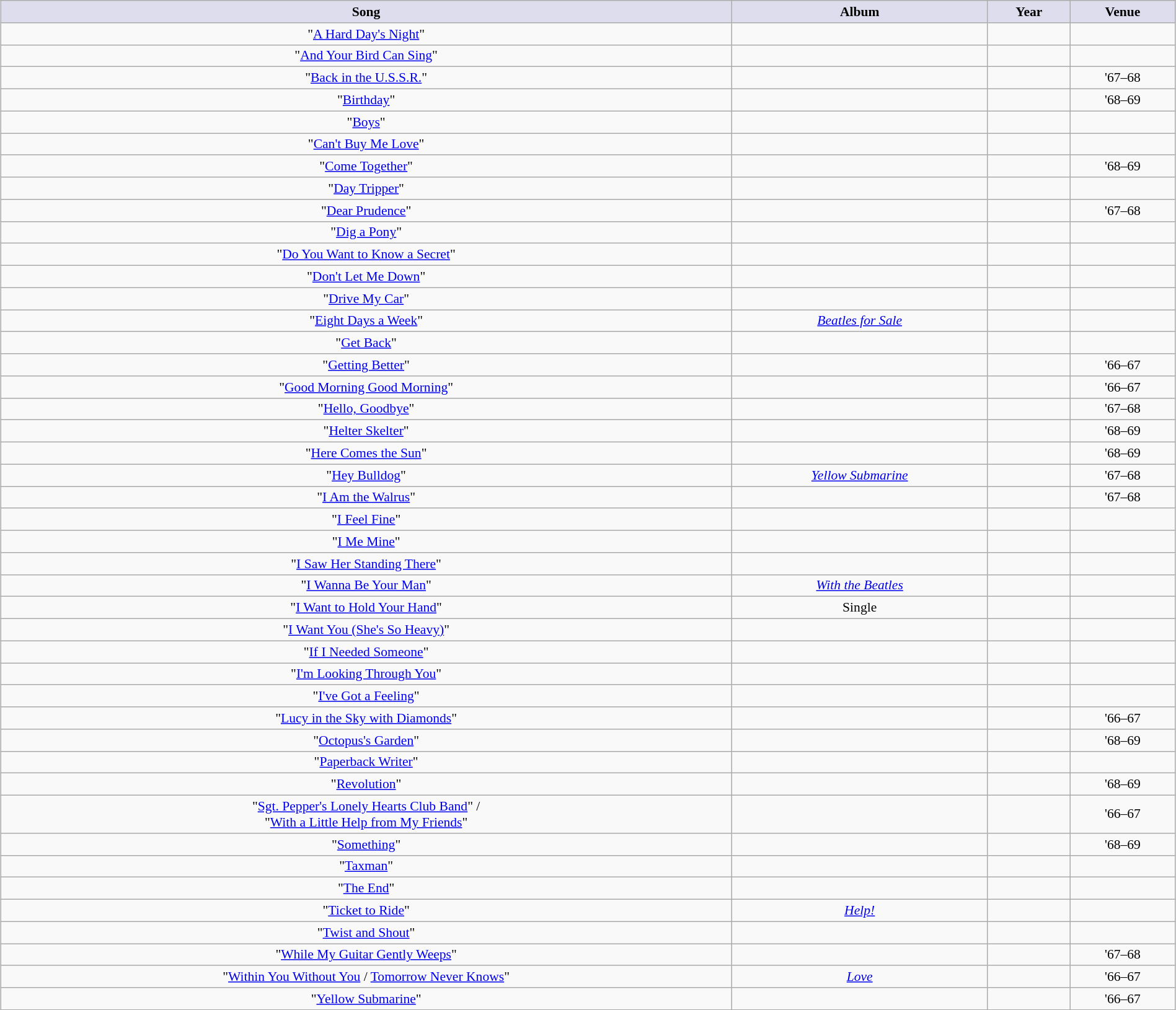<table class="wikitable sortable" style="font-size:90%; margin:5px; text-align:center; width:100%">
<tr>
<th style="background:#ddddee;">Song</th>
<th style="background:#ddddee;">Album</th>
<th style="background:#ddddee;">Year</th>
<th style="background:#ddddee;">Venue</th>
</tr>
<tr>
<td>"<a href='#'>A Hard Day's Night</a>"</td>
<td><em></em></td>
<td></td>
<td></td>
</tr>
<tr>
<td>"<a href='#'>And Your Bird Can Sing</a>"</td>
<td><em></em></td>
<td></td>
<td></td>
</tr>
<tr>
<td>"<a href='#'>Back in the U.S.S.R.</a>"</td>
<td><em></em></td>
<td></td>
<td> '67–68</td>
</tr>
<tr>
<td>"<a href='#'>Birthday</a>"</td>
<td><em></em></td>
<td></td>
<td> '68–69</td>
</tr>
<tr>
<td>"<a href='#'>Boys</a>"</td>
<td><em></em></td>
<td></td>
<td></td>
</tr>
<tr>
<td>"<a href='#'>Can't Buy Me Love</a>"</td>
<td><em></em></td>
<td></td>
<td></td>
</tr>
<tr>
<td>"<a href='#'>Come Together</a>"</td>
<td><em></em></td>
<td></td>
<td> '68–69</td>
</tr>
<tr>
<td>"<a href='#'>Day Tripper</a>"</td>
<td></td>
<td></td>
<td></td>
</tr>
<tr>
<td>"<a href='#'>Dear Prudence</a>"</td>
<td><em></em></td>
<td></td>
<td> '67–68</td>
</tr>
<tr>
<td>"<a href='#'>Dig a Pony</a>"</td>
<td><em></em></td>
<td></td>
<td></td>
</tr>
<tr>
<td>"<a href='#'>Do You Want to Know a Secret</a>"</td>
<td><em></em></td>
<td></td>
<td></td>
</tr>
<tr>
<td>"<a href='#'>Don't Let Me Down</a>"</td>
<td></td>
<td></td>
<td></td>
</tr>
<tr>
<td>"<a href='#'>Drive My Car</a>"</td>
<td><em></em></td>
<td></td>
<td></td>
</tr>
<tr>
<td>"<a href='#'>Eight Days a Week</a>"</td>
<td><em><a href='#'>Beatles for Sale</a></em></td>
<td></td>
<td></td>
</tr>
<tr>
<td>"<a href='#'>Get Back</a>"</td>
<td><em></em></td>
<td></td>
<td></td>
</tr>
<tr>
<td>"<a href='#'>Getting Better</a>"</td>
<td><em></em></td>
<td></td>
<td> '66–67</td>
</tr>
<tr>
<td>"<a href='#'>Good Morning Good Morning</a>"</td>
<td><em></em></td>
<td></td>
<td> '66–67</td>
</tr>
<tr>
<td>"<a href='#'>Hello, Goodbye</a>"</td>
<td><em></em></td>
<td></td>
<td> '67–68</td>
</tr>
<tr>
<td>"<a href='#'>Helter Skelter</a>"</td>
<td><em></em></td>
<td></td>
<td> '68–69</td>
</tr>
<tr>
<td>"<a href='#'>Here Comes the Sun</a>"</td>
<td><em></em></td>
<td></td>
<td> '68–69</td>
</tr>
<tr>
<td>"<a href='#'>Hey Bulldog</a>"</td>
<td><em><a href='#'>Yellow Submarine</a></em></td>
<td></td>
<td> '67–68</td>
</tr>
<tr>
<td>"<a href='#'>I Am the Walrus</a>"</td>
<td><em></em></td>
<td></td>
<td> '67–68</td>
</tr>
<tr>
<td>"<a href='#'>I Feel Fine</a>"</td>
<td></td>
<td></td>
<td></td>
</tr>
<tr>
<td>"<a href='#'>I Me Mine</a>"</td>
<td><em></em></td>
<td></td>
<td></td>
</tr>
<tr>
<td>"<a href='#'>I Saw Her Standing There</a>"</td>
<td><em></em></td>
<td></td>
<td></td>
</tr>
<tr>
<td>"<a href='#'>I Wanna Be Your Man</a>"</td>
<td><em><a href='#'>With the Beatles</a></em></td>
<td></td>
<td></td>
</tr>
<tr>
<td>"<a href='#'>I Want to Hold Your Hand</a>"</td>
<td>Single</td>
<td></td>
<td></td>
</tr>
<tr>
<td>"<a href='#'>I Want You (She's So Heavy)</a>"</td>
<td><em></em></td>
<td></td>
<td></td>
</tr>
<tr>
<td>"<a href='#'>If I Needed Someone</a>"</td>
<td><em></em></td>
<td></td>
<td></td>
</tr>
<tr>
<td>"<a href='#'>I'm Looking Through You</a>"</td>
<td><em></em></td>
<td></td>
<td></td>
</tr>
<tr>
<td>"<a href='#'>I've Got a Feeling</a>"</td>
<td><em></em></td>
<td></td>
<td></td>
</tr>
<tr>
<td>"<a href='#'>Lucy in the Sky with Diamonds</a>"</td>
<td><em></em></td>
<td></td>
<td> '66–67</td>
</tr>
<tr>
<td>"<a href='#'>Octopus's Garden</a>"</td>
<td><em></em></td>
<td></td>
<td> '68–69</td>
</tr>
<tr>
<td>"<a href='#'>Paperback Writer</a>"</td>
<td></td>
<td></td>
<td></td>
</tr>
<tr>
<td>"<a href='#'>Revolution</a>"</td>
<td></td>
<td></td>
<td> '68–69</td>
</tr>
<tr>
<td>"<a href='#'>Sgt. Pepper's Lonely Hearts Club Band</a>" /<br> "<a href='#'>With a Little Help from My Friends</a>"</td>
<td><em></em></td>
<td></td>
<td> '66–67</td>
</tr>
<tr>
<td>"<a href='#'>Something</a>"</td>
<td><em></em></td>
<td></td>
<td> '68–69</td>
</tr>
<tr>
<td>"<a href='#'>Taxman</a>"</td>
<td><em></em></td>
<td></td>
<td></td>
</tr>
<tr>
<td>"<a href='#'>The End</a>"</td>
<td><em></em></td>
<td></td>
<td></td>
</tr>
<tr>
<td>"<a href='#'>Ticket to Ride</a>"</td>
<td><em><a href='#'>Help!</a></em></td>
<td></td>
<td></td>
</tr>
<tr>
<td>"<a href='#'>Twist and Shout</a>"</td>
<td><em></em></td>
<td></td>
<td></td>
</tr>
<tr>
<td>"<a href='#'>While My Guitar Gently Weeps</a>"</td>
<td><em></em></td>
<td></td>
<td> '67–68</td>
</tr>
<tr>
<td>"<a href='#'>Within You Without You</a> / <a href='#'>Tomorrow Never Knows</a>"</td>
<td><em><a href='#'>Love</a></em></td>
<td></td>
<td> '66–67</td>
</tr>
<tr>
<td>"<a href='#'>Yellow Submarine</a>"</td>
<td><em></em></td>
<td></td>
<td> '66–67</td>
</tr>
</table>
